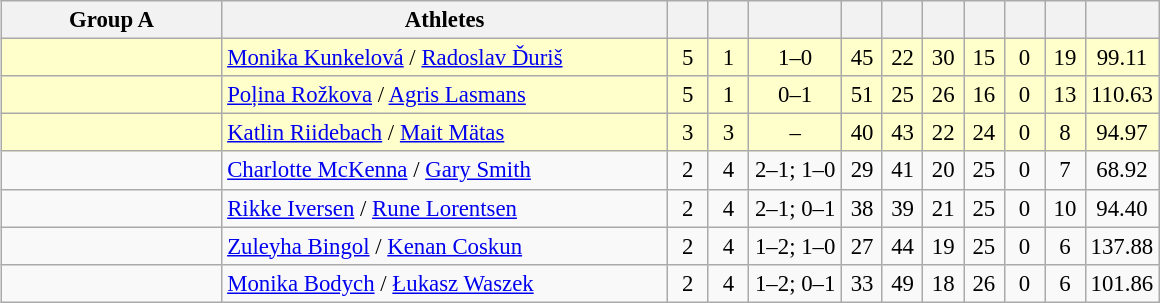<table>
<tr>
<td valign=top width=10%><br><table class="wikitable" style="font-size:95%; text-align:center;">
<tr>
<th width=140>Group A</th>
<th width=290>Athletes</th>
<th width=20></th>
<th width=20></th>
<th width=55></th>
<th width=20></th>
<th width=20></th>
<th width=20></th>
<th width=20></th>
<th width=20></th>
<th width=20></th>
<th width=20></th>
</tr>
<tr bgcolor=#ffffcc>
<td style="text-align:left;"></td>
<td style="text-align:left;"><a href='#'>Monika Kunkelová</a> / <a href='#'>Radoslav Ďuriš</a></td>
<td>5</td>
<td>1</td>
<td>1–0</td>
<td>45</td>
<td>22</td>
<td>30</td>
<td>15</td>
<td>0</td>
<td>19</td>
<td>99.11</td>
</tr>
<tr bgcolor=#ffffcc>
<td style="text-align:left;"></td>
<td style="text-align:left;"><a href='#'>Poļina Rožkova</a> / <a href='#'>Agris Lasmans</a></td>
<td>5</td>
<td>1</td>
<td>0–1</td>
<td>51</td>
<td>25</td>
<td>26</td>
<td>16</td>
<td>0</td>
<td>13</td>
<td>110.63</td>
</tr>
<tr bgcolor=#ffffcc>
<td style="text-align:left;"></td>
<td style="text-align:left;"><a href='#'>Katlin Riidebach</a> / <a href='#'>Mait Mätas</a></td>
<td>3</td>
<td>3</td>
<td>–</td>
<td>40</td>
<td>43</td>
<td>22</td>
<td>24</td>
<td>0</td>
<td>8</td>
<td>94.97</td>
</tr>
<tr>
<td style="text-align:left;"></td>
<td style="text-align:left;"><a href='#'>Charlotte McKenna</a> / <a href='#'>Gary Smith</a></td>
<td>2</td>
<td>4</td>
<td>2–1; 1–0</td>
<td>29</td>
<td>41</td>
<td>20</td>
<td>25</td>
<td>0</td>
<td>7</td>
<td>68.92</td>
</tr>
<tr>
<td style="text-align:left;"></td>
<td style="text-align:left;"><a href='#'>Rikke Iversen</a> / <a href='#'>Rune Lorentsen</a></td>
<td>2</td>
<td>4</td>
<td>2–1; 0–1</td>
<td>38</td>
<td>39</td>
<td>21</td>
<td>25</td>
<td>0</td>
<td>10</td>
<td>94.40</td>
</tr>
<tr>
<td style="text-align:left;"></td>
<td style="text-align:left;"><a href='#'>Zuleyha Bingol</a> / <a href='#'>Kenan Coskun</a></td>
<td>2</td>
<td>4</td>
<td>1–2; 1–0</td>
<td>27</td>
<td>44</td>
<td>19</td>
<td>25</td>
<td>0</td>
<td>6</td>
<td>137.88</td>
</tr>
<tr>
<td style="text-align:left;"></td>
<td style="text-align:left;"><a href='#'>Monika Bodych</a> / <a href='#'>Łukasz Waszek</a></td>
<td>2</td>
<td>4</td>
<td>1–2; 0–1</td>
<td>33</td>
<td>49</td>
<td>18</td>
<td>26</td>
<td>0</td>
<td>6</td>
<td>101.86</td>
</tr>
</table>
</td>
</tr>
</table>
